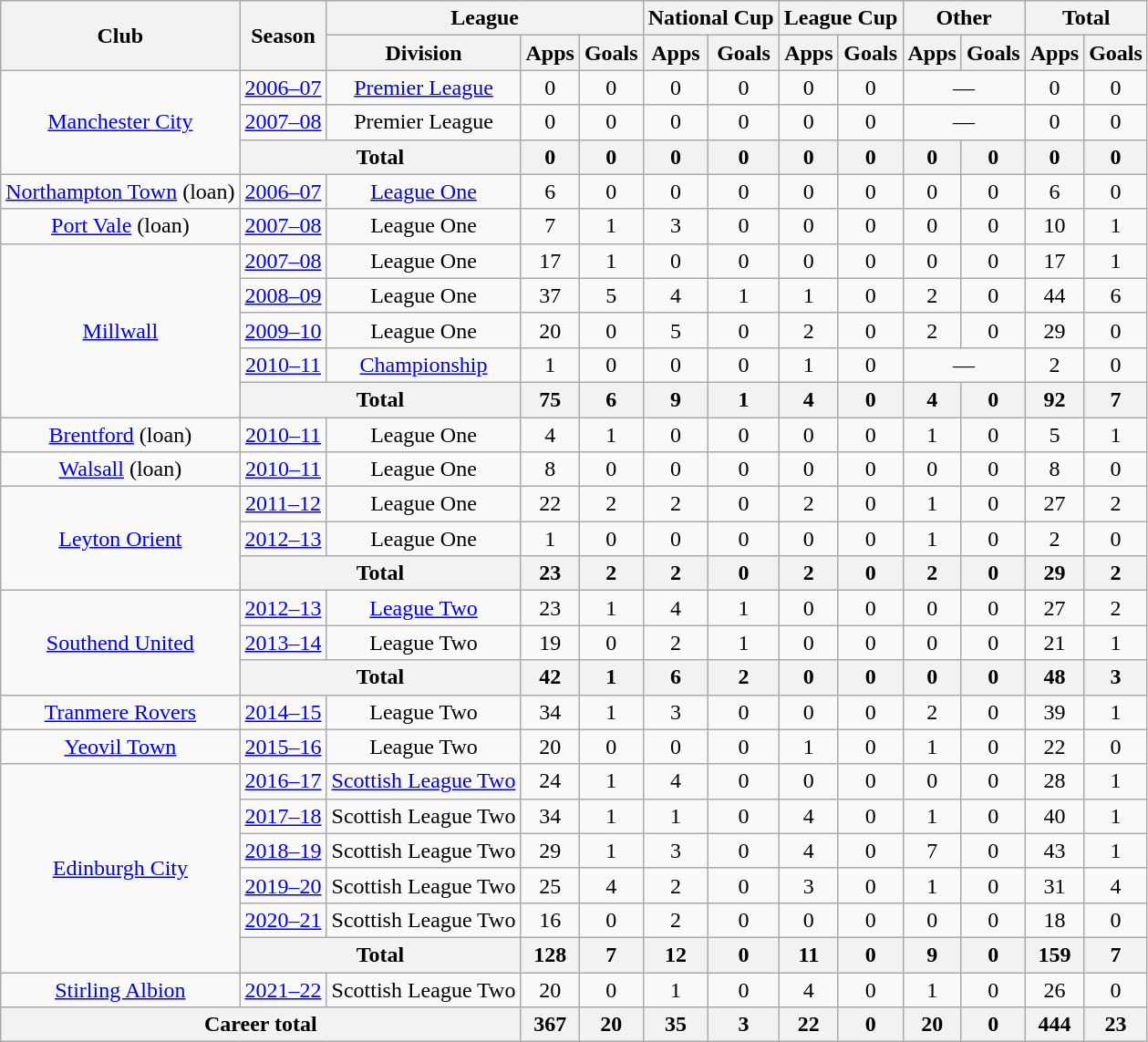<table class="wikitable" style="text-align: center">
<tr>
<th rowspan="2">Club</th>
<th rowspan="2">Season</th>
<th colspan="3">League</th>
<th colspan="2">National Cup</th>
<th colspan="2">League Cup</th>
<th colspan="2">Other</th>
<th colspan="2">Total</th>
</tr>
<tr>
<th>Division</th>
<th>Apps</th>
<th>Goals</th>
<th>Apps</th>
<th>Goals</th>
<th>Apps</th>
<th>Goals</th>
<th>Apps</th>
<th>Goals</th>
<th>Apps</th>
<th>Goals</th>
</tr>
<tr>
<td rowspan="3"><a href='#'>Manchester City</a></td>
<td><a href='#'>2006–07</a></td>
<td><a href='#'>Premier League</a></td>
<td>0</td>
<td>0</td>
<td>0</td>
<td>0</td>
<td>0</td>
<td>0</td>
<td colspan="2">—</td>
<td>0</td>
<td>0</td>
</tr>
<tr>
<td><a href='#'>2007–08</a></td>
<td>Premier League</td>
<td>0</td>
<td>0</td>
<td>0</td>
<td>0</td>
<td>0</td>
<td>0</td>
<td colspan="2">—</td>
<td>0</td>
<td>0</td>
</tr>
<tr>
<th colspan="2">Total</th>
<th>0</th>
<th>0</th>
<th>0</th>
<th>0</th>
<th>0</th>
<th>0</th>
<th>0</th>
<th>0</th>
<th>0</th>
<th>0</th>
</tr>
<tr>
<td><a href='#'>Northampton Town</a> (loan)</td>
<td><a href='#'>2006–07</a></td>
<td><a href='#'>League One</a></td>
<td>6</td>
<td>0</td>
<td>0</td>
<td>0</td>
<td>0</td>
<td>0</td>
<td>0</td>
<td>0</td>
<td>6</td>
<td>0</td>
</tr>
<tr>
<td><a href='#'>Port Vale</a> (loan)</td>
<td><a href='#'>2007–08</a></td>
<td>League One</td>
<td>7</td>
<td>1</td>
<td>3</td>
<td>0</td>
<td>0</td>
<td>0</td>
<td>0</td>
<td>0</td>
<td>10</td>
<td>1</td>
</tr>
<tr>
<td rowspan="5"><a href='#'>Millwall</a></td>
<td><a href='#'>2007–08</a></td>
<td>League One</td>
<td>17</td>
<td>1</td>
<td>0</td>
<td>0</td>
<td>0</td>
<td>0</td>
<td>0</td>
<td>0</td>
<td>17</td>
<td>1</td>
</tr>
<tr>
<td><a href='#'>2008–09</a></td>
<td>League One</td>
<td>37</td>
<td>5</td>
<td>4</td>
<td>1</td>
<td>1</td>
<td>0</td>
<td>2</td>
<td>0</td>
<td>44</td>
<td>6</td>
</tr>
<tr>
<td><a href='#'>2009–10</a></td>
<td>League One</td>
<td>20</td>
<td>0</td>
<td>5</td>
<td>0</td>
<td>2</td>
<td>0</td>
<td>2</td>
<td>0</td>
<td>29</td>
<td>0</td>
</tr>
<tr>
<td><a href='#'>2010–11</a></td>
<td><a href='#'>Championship</a></td>
<td>1</td>
<td>0</td>
<td>0</td>
<td>0</td>
<td>1</td>
<td>0</td>
<td colspan="2">—</td>
<td>2</td>
<td>0</td>
</tr>
<tr>
<th colspan="2">Total</th>
<th>75</th>
<th>6</th>
<th>9</th>
<th>1</th>
<th>4</th>
<th>0</th>
<th>4</th>
<th>0</th>
<th>92</th>
<th>7</th>
</tr>
<tr>
<td><a href='#'>Brentford</a> (loan)</td>
<td><a href='#'>2010–11</a></td>
<td>League One</td>
<td>4</td>
<td>1</td>
<td>0</td>
<td>0</td>
<td>0</td>
<td>0</td>
<td>1</td>
<td>0</td>
<td>5</td>
<td>1</td>
</tr>
<tr>
<td><a href='#'>Walsall</a> (loan)</td>
<td><a href='#'>2010–11</a></td>
<td>League One</td>
<td>8</td>
<td>0</td>
<td>0</td>
<td>0</td>
<td>0</td>
<td>0</td>
<td>0</td>
<td>0</td>
<td>8</td>
<td>0</td>
</tr>
<tr>
<td rowspan="3"><a href='#'>Leyton Orient</a></td>
<td><a href='#'>2011–12</a></td>
<td>League One</td>
<td>22</td>
<td>2</td>
<td>2</td>
<td>0</td>
<td>2</td>
<td>0</td>
<td>1</td>
<td>0</td>
<td>27</td>
<td>2</td>
</tr>
<tr>
<td><a href='#'>2012–13</a></td>
<td>League One</td>
<td>1</td>
<td>0</td>
<td>0</td>
<td>0</td>
<td>0</td>
<td>0</td>
<td>1</td>
<td>0</td>
<td>2</td>
<td>0</td>
</tr>
<tr>
<th colspan="2">Total</th>
<th>23</th>
<th>2</th>
<th>2</th>
<th>0</th>
<th>2</th>
<th>0</th>
<th>2</th>
<th>0</th>
<th>29</th>
<th>2</th>
</tr>
<tr>
<td rowspan="3"><a href='#'>Southend United</a></td>
<td><a href='#'>2012–13</a></td>
<td><a href='#'>League Two</a></td>
<td>23</td>
<td>1</td>
<td>4</td>
<td>1</td>
<td>0</td>
<td>0</td>
<td>0</td>
<td>0</td>
<td>27</td>
<td>2</td>
</tr>
<tr>
<td><a href='#'>2013–14</a></td>
<td>League Two</td>
<td>19</td>
<td>0</td>
<td>2</td>
<td>1</td>
<td>0</td>
<td>0</td>
<td>0</td>
<td>0</td>
<td>21</td>
<td>1</td>
</tr>
<tr>
<th colspan="2">Total</th>
<th>42</th>
<th>1</th>
<th>6</th>
<th>2</th>
<th>0</th>
<th>0</th>
<th>0</th>
<th>0</th>
<th>48</th>
<th>3</th>
</tr>
<tr>
<td><a href='#'>Tranmere Rovers</a></td>
<td><a href='#'>2014–15</a></td>
<td>League Two</td>
<td>34</td>
<td>1</td>
<td>3</td>
<td>0</td>
<td>0</td>
<td>0</td>
<td>2</td>
<td>0</td>
<td>39</td>
<td>1</td>
</tr>
<tr>
<td><a href='#'>Yeovil Town</a></td>
<td><a href='#'>2015–16</a></td>
<td>League Two</td>
<td>20</td>
<td>0</td>
<td>0</td>
<td>0</td>
<td>1</td>
<td>0</td>
<td>1</td>
<td>0</td>
<td>22</td>
<td>0</td>
</tr>
<tr>
<td rowspan="6"><a href='#'>Edinburgh City</a></td>
<td><a href='#'>2016–17</a></td>
<td><a href='#'>Scottish League Two</a></td>
<td>24</td>
<td>1</td>
<td>4</td>
<td>0</td>
<td>0</td>
<td>0</td>
<td>0</td>
<td>0</td>
<td>28</td>
<td>1</td>
</tr>
<tr>
<td><a href='#'>2017–18</a></td>
<td>Scottish League Two</td>
<td>34</td>
<td>1</td>
<td>1</td>
<td>0</td>
<td>4</td>
<td>0</td>
<td>1</td>
<td>0</td>
<td>40</td>
<td>1</td>
</tr>
<tr>
<td><a href='#'>2018–19</a></td>
<td>Scottish League Two</td>
<td>29</td>
<td>1</td>
<td>3</td>
<td>0</td>
<td>4</td>
<td>0</td>
<td>7</td>
<td>0</td>
<td>43</td>
<td>1</td>
</tr>
<tr>
<td><a href='#'>2019–20</a></td>
<td>Scottish League Two</td>
<td>25</td>
<td>4</td>
<td>2</td>
<td>0</td>
<td>3</td>
<td>0</td>
<td>1</td>
<td>0</td>
<td>31</td>
<td>4</td>
</tr>
<tr>
<td><a href='#'>2020–21</a></td>
<td>Scottish League Two</td>
<td>16</td>
<td>0</td>
<td>2</td>
<td>0</td>
<td>0</td>
<td>0</td>
<td>0</td>
<td>0</td>
<td>18</td>
<td>0</td>
</tr>
<tr>
<th colspan="2">Total</th>
<th>128</th>
<th>7</th>
<th>12</th>
<th>0</th>
<th>11</th>
<th>0</th>
<th>9</th>
<th>0</th>
<th>159</th>
<th>7</th>
</tr>
<tr>
<td><a href='#'>Stirling Albion</a></td>
<td><a href='#'>2021–22</a></td>
<td>Scottish League Two</td>
<td>20</td>
<td>0</td>
<td>1</td>
<td>0</td>
<td>4</td>
<td>0</td>
<td>1</td>
<td>0</td>
<td>26</td>
<td>0</td>
</tr>
<tr>
<th colspan="3">Career total</th>
<th>367</th>
<th>20</th>
<th>35</th>
<th>3</th>
<th>22</th>
<th>0</th>
<th>20</th>
<th>0</th>
<th>444</th>
<th>23</th>
</tr>
</table>
